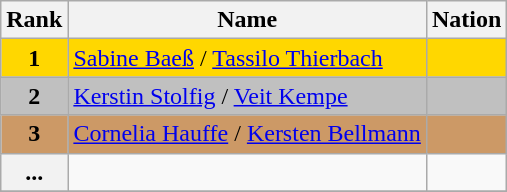<table class="wikitable">
<tr>
<th>Rank</th>
<th>Name</th>
<th>Nation</th>
</tr>
<tr bgcolor="gold">
<td align="center"><strong>1</strong></td>
<td><a href='#'>Sabine Baeß</a> / <a href='#'>Tassilo Thierbach</a></td>
<td></td>
</tr>
<tr bgcolor="silver">
<td align="center"><strong>2</strong></td>
<td><a href='#'>Kerstin Stolfig</a> / <a href='#'>Veit Kempe</a></td>
<td></td>
</tr>
<tr bgcolor="cc9966">
<td align="center"><strong>3</strong></td>
<td><a href='#'>Cornelia Hauffe</a> / <a href='#'>Kersten Bellmann</a></td>
<td></td>
</tr>
<tr>
<th>...</th>
<td></td>
<td></td>
</tr>
<tr>
</tr>
</table>
